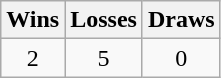<table class="wikitable">
<tr>
<th>Wins</th>
<th>Losses</th>
<th>Draws</th>
</tr>
<tr>
<td align=center>2</td>
<td align=center>5</td>
<td align=center>0</td>
</tr>
</table>
